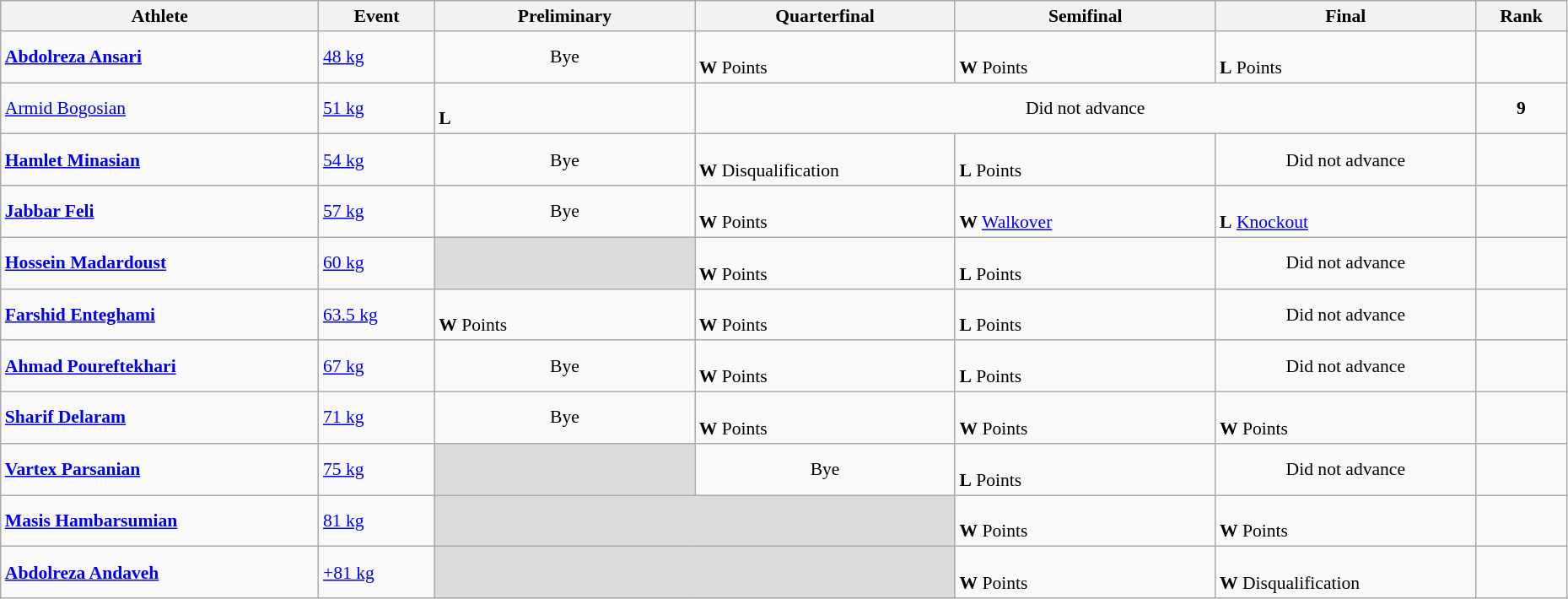<table class="wikitable" width="98%" style="text-align:left; font-size:90%">
<tr>
<th width="11%">Athlete</th>
<th width="4%">Event</th>
<th width="9%">Preliminary</th>
<th width="9%">Quarterfinal</th>
<th width="9%">Semifinal</th>
<th width="9%">Final</th>
<th width="3%">Rank</th>
</tr>
<tr>
<td><strong><a href='#'>Abdolreza Ansari</a></strong></td>
<td><a href='#'>48 kg</a></td>
<td align=center>Bye</td>
<td><br><strong>W</strong> Points</td>
<td><br><strong>W</strong> Points</td>
<td><br><strong>L</strong> Points</td>
<td align=center></td>
</tr>
<tr>
<td><a href='#'>Armid Bogosian</a></td>
<td><a href='#'>51 kg</a></td>
<td><br><strong>L</strong> </td>
<td colspan=3 align=center>Did not advance</td>
<td align=center><strong>9</strong></td>
</tr>
<tr>
<td><strong><a href='#'>Hamlet Minasian</a></strong></td>
<td><a href='#'>54 kg</a></td>
<td align=center>Bye</td>
<td><br><strong>W</strong> Disqualification</td>
<td><br><strong>L</strong> Points</td>
<td align=center>Did not advance</td>
<td align=center></td>
</tr>
<tr>
<td><strong><a href='#'>Jabbar Feli</a></strong></td>
<td><a href='#'>57 kg</a></td>
<td align=center>Bye</td>
<td><br><strong>W</strong> Points</td>
<td><br><strong>W</strong> <a href='#'>Walkover</a></td>
<td><br><strong>L</strong> <a href='#'>Knockout</a></td>
<td align=center></td>
</tr>
<tr>
<td><strong><a href='#'>Hossein Madardoust</a></strong></td>
<td><a href='#'>60 kg</a></td>
<td bgcolor=#DCDCDC></td>
<td><br><strong>W</strong> Points</td>
<td><br><strong>L</strong> Points</td>
<td align=center>Did not advance</td>
<td align=center></td>
</tr>
<tr>
<td><strong><a href='#'>Farshid Enteghami</a></strong></td>
<td><a href='#'>63.5 kg</a></td>
<td><br><strong>W</strong> Points</td>
<td><br><strong>W</strong> Points</td>
<td><br><strong>L</strong> Points</td>
<td align=center>Did not advance</td>
<td align=center></td>
</tr>
<tr>
<td><strong><a href='#'>Ahmad Poureftekhari</a></strong></td>
<td><a href='#'>67 kg</a></td>
<td align=center>Bye</td>
<td><br><strong>W</strong> Points</td>
<td><br><strong>L</strong> Points</td>
<td align=center>Did not advance</td>
<td align=center></td>
</tr>
<tr>
<td><strong><a href='#'>Sharif Delaram</a></strong></td>
<td><a href='#'>71 kg</a></td>
<td align=center>Bye</td>
<td><br><strong>W</strong> Points</td>
<td><br><strong>W</strong> Points</td>
<td><br><strong>W</strong> Points</td>
<td align=center></td>
</tr>
<tr>
<td><strong><a href='#'>Vartex Parsanian</a></strong></td>
<td><a href='#'>75 kg</a></td>
<td bgcolor=#DCDCDC></td>
<td align=center>Bye</td>
<td><br><strong>L</strong> Points</td>
<td align=center>Did not advance</td>
<td align=center></td>
</tr>
<tr>
<td><strong><a href='#'>Masis Hambarsumian</a></strong></td>
<td><a href='#'>81 kg</a></td>
<td colspan=2 bgcolor=#DCDCDC></td>
<td><br><strong>W</strong> Points</td>
<td><br><strong>W</strong> Points</td>
<td align=center></td>
</tr>
<tr>
<td><strong><a href='#'>Abdolreza Andaveh</a></strong></td>
<td><a href='#'>+81 kg</a></td>
<td colspan=2 bgcolor=#DCDCDC></td>
<td><br><strong>W</strong> Points</td>
<td><br><strong>W</strong> Disqualification</td>
<td align=center></td>
</tr>
</table>
